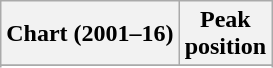<table class="wikitable sortable plainrowheaders" style="text-align:center">
<tr>
<th scope="col">Chart (2001–16)</th>
<th scope="col">Peak<br> position</th>
</tr>
<tr>
</tr>
<tr>
</tr>
</table>
